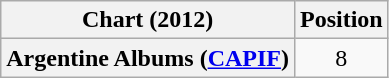<table class="wikitable sortable plainrowheaders" style="text-align:center">
<tr>
<th scope="col">Chart (2012)</th>
<th scope="col">Position</th>
</tr>
<tr>
<th scope="row">Argentine Albums (<a href='#'>CAPIF</a>)</th>
<td>8</td>
</tr>
</table>
